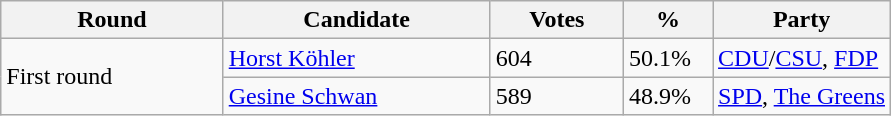<table class="wikitable">
<tr class="hintergrundfarbe5">
<th width="25%">Round</th>
<th width="30%">Candidate</th>
<th width="15%">Votes</th>
<th width="10%">%</th>
<th width="20%">Party</th>
</tr>
<tr>
<td rowspan="2">First round</td>
<td><a href='#'>Horst Köhler</a></td>
<td>604</td>
<td>50.1%</td>
<td><a href='#'>CDU</a>/<a href='#'>CSU</a>, <a href='#'>FDP</a></td>
</tr>
<tr>
<td><a href='#'>Gesine Schwan</a></td>
<td>589</td>
<td>48.9%</td>
<td><a href='#'>SPD</a>, <a href='#'>The Greens</a></td>
</tr>
</table>
